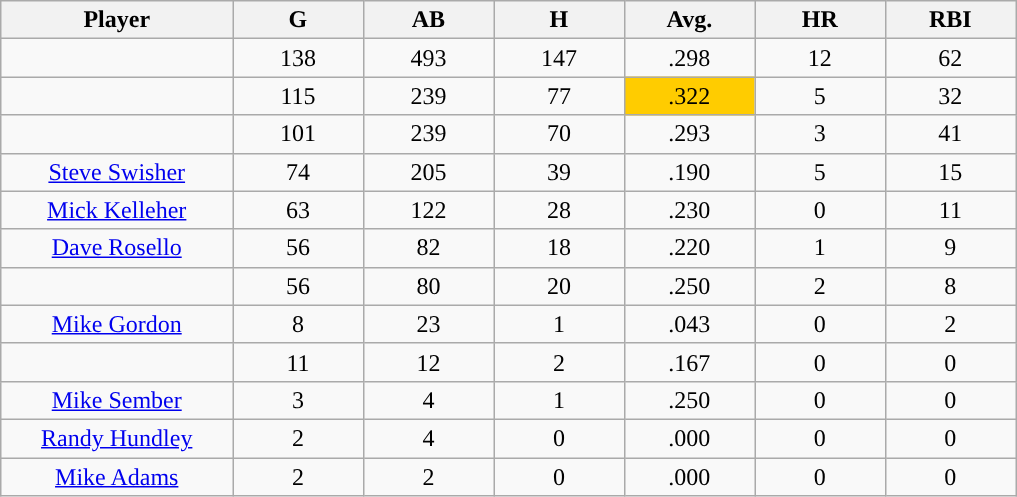<table class="wikitable sortable">
<tr>
<th bgcolor="#DDDDFF" width="16%">Player</th>
<th bgcolor="#DDDDFF" width="9%">G</th>
<th bgcolor="#DDDDFF" width="9%">AB</th>
<th bgcolor="#DDDDFF" width="9%">H</th>
<th bgcolor="#DDDDFF" width="9%">Avg.</th>
<th bgcolor="#DDDDFF" width="9%">HR</th>
<th bgcolor="#DDDDFF" width="9%">RBI</th>
</tr>
<tr align="center">
<td></td>
<td>138</td>
<td>493</td>
<td>147</td>
<td>.298</td>
<td>12</td>
<td>62</td>
</tr>
<tr align="center">
<td></td>
<td>115</td>
<td>239</td>
<td>77</td>
<td style="background:#fc0;">.322</td>
<td>5</td>
<td>32</td>
</tr>
<tr align="center">
<td></td>
<td>101</td>
<td>239</td>
<td>70</td>
<td>.293</td>
<td>3</td>
<td>41</td>
</tr>
<tr align="center">
<td><a href='#'>Steve Swisher</a></td>
<td>74</td>
<td>205</td>
<td>39</td>
<td>.190</td>
<td>5</td>
<td>15</td>
</tr>
<tr align="center">
<td><a href='#'>Mick Kelleher</a></td>
<td>63</td>
<td>122</td>
<td>28</td>
<td>.230</td>
<td>0</td>
<td>11</td>
</tr>
<tr align="center">
<td><a href='#'>Dave Rosello</a></td>
<td>56</td>
<td>82</td>
<td>18</td>
<td>.220</td>
<td>1</td>
<td>9</td>
</tr>
<tr align="center">
<td></td>
<td>56</td>
<td>80</td>
<td>20</td>
<td>.250</td>
<td>2</td>
<td>8</td>
</tr>
<tr align="center">
<td><a href='#'>Mike Gordon</a></td>
<td>8</td>
<td>23</td>
<td>1</td>
<td>.043</td>
<td>0</td>
<td>2</td>
</tr>
<tr align="center">
<td></td>
<td>11</td>
<td>12</td>
<td>2</td>
<td>.167</td>
<td>0</td>
<td>0</td>
</tr>
<tr align="center">
<td><a href='#'>Mike Sember</a></td>
<td>3</td>
<td>4</td>
<td>1</td>
<td>.250</td>
<td>0</td>
<td>0</td>
</tr>
<tr align="center">
<td><a href='#'>Randy Hundley</a></td>
<td>2</td>
<td>4</td>
<td>0</td>
<td>.000</td>
<td>0</td>
<td>0</td>
</tr>
<tr align="center">
<td><a href='#'>Mike Adams</a></td>
<td>2</td>
<td>2</td>
<td>0</td>
<td>.000</td>
<td>0</td>
<td>0</td>
</tr>
</table>
